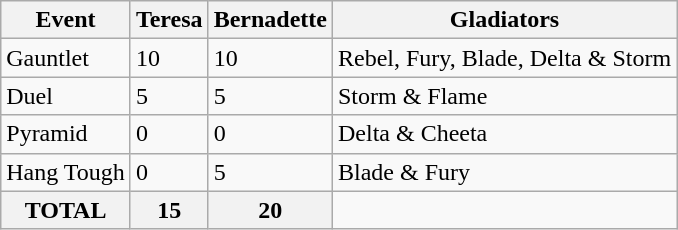<table class="wikitable">
<tr>
<th>Event</th>
<th>Teresa</th>
<th>Bernadette</th>
<th>Gladiators</th>
</tr>
<tr>
<td>Gauntlet</td>
<td>10</td>
<td>10</td>
<td>Rebel, Fury, Blade, Delta & Storm</td>
</tr>
<tr>
<td>Duel</td>
<td>5</td>
<td>5</td>
<td>Storm & Flame</td>
</tr>
<tr>
<td>Pyramid</td>
<td>0</td>
<td>0</td>
<td>Delta & Cheeta</td>
</tr>
<tr>
<td>Hang Tough</td>
<td>0</td>
<td>5</td>
<td>Blade & Fury</td>
</tr>
<tr>
<th>TOTAL</th>
<th>15</th>
<th>20</th>
</tr>
</table>
